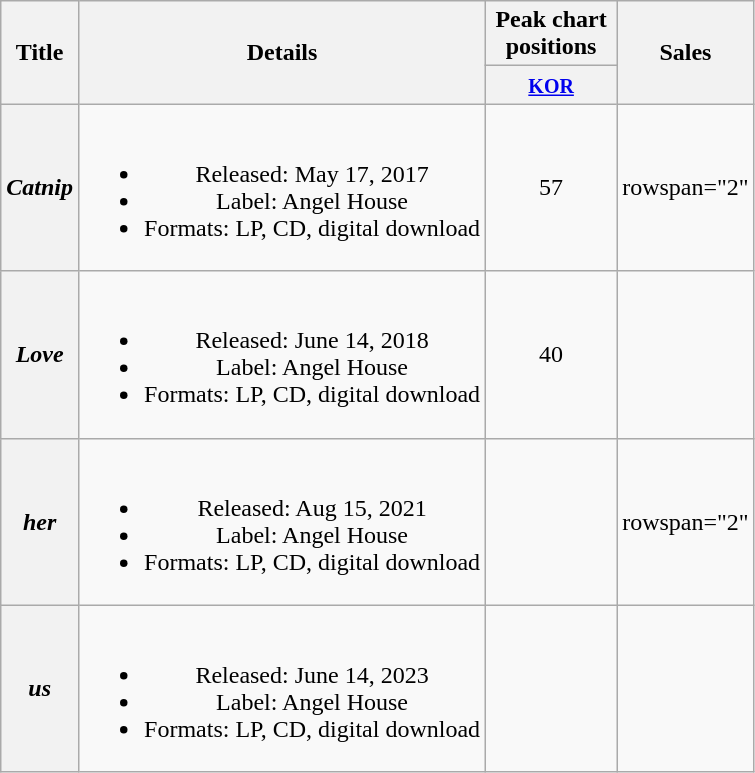<table class="wikitable plainrowheaders" style="text-align:center;">
<tr>
<th scope="col" rowspan="2">Title</th>
<th scope="col" rowspan="2">Details</th>
<th scope="col" colspan="1" style="width:5em;">Peak chart positions</th>
<th scope="col" rowspan="2">Sales</th>
</tr>
<tr>
<th><small><a href='#'>KOR</a></small><br></th>
</tr>
<tr>
<th scope="row"><em>Catnip</em></th>
<td><br><ul><li>Released: May 17, 2017</li><li>Label: Angel House</li><li>Formats: LP, CD, digital download</li></ul></td>
<td>57</td>
<td>rowspan="2" </td>
</tr>
<tr>
<th scope="row"><em>Love</em></th>
<td><br><ul><li>Released: June 14, 2018</li><li>Label: Angel House</li><li>Formats: LP, CD, digital download</li></ul></td>
<td>40</td>
</tr>
<tr>
<th scope="row"><em>her</em></th>
<td><br><ul><li>Released: Aug 15, 2021</li><li>Label: Angel House</li><li>Formats: LP, CD, digital download</li></ul></td>
<td></td>
<td>rowspan="2" </td>
</tr>
<tr>
<th scope="row"><em>us</em></th>
<td><br><ul><li>Released: June 14, 2023</li><li>Label: Angel House</li><li>Formats: LP, CD, digital download</li></ul></td>
<td></td>
</tr>
</table>
